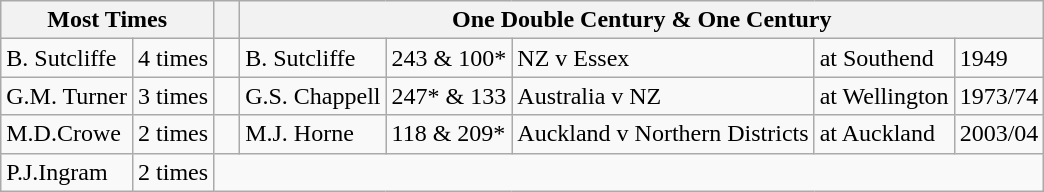<table class="wikitable">
<tr>
<th colspan="2">Most Times</th>
<th width="10pt"></th>
<th colspan="5">One Double Century & One Century</th>
</tr>
<tr>
<td>B. Sutcliffe</td>
<td>4 times</td>
<td></td>
<td>B. Sutcliffe</td>
<td>243 & 100*</td>
<td>NZ v Essex</td>
<td>at Southend</td>
<td>1949</td>
</tr>
<tr>
<td>G.M. Turner</td>
<td>3 times</td>
<td></td>
<td>G.S. Chappell</td>
<td>247* & 133</td>
<td>Australia v NZ</td>
<td>at Wellington</td>
<td>1973/74</td>
</tr>
<tr>
<td>M.D.Crowe</td>
<td>2 times</td>
<td></td>
<td>M.J. Horne</td>
<td>118 & 209*</td>
<td>Auckland v Northern Districts</td>
<td>at Auckland</td>
<td>2003/04</td>
</tr>
<tr>
<td>P.J.Ingram</td>
<td>2 times</td>
</tr>
</table>
